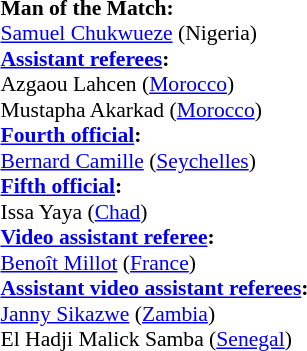<table width=50% style="font-size: 90%">
<tr>
<td><br><strong>Man of the Match:</strong>
<br><a href='#'>Samuel Chukwueze</a> (Nigeria)<br><strong><a href='#'>Assistant referees</a>:</strong>
<br>Azgaou Lahcen (<a href='#'>Morocco</a>)
<br>Mustapha Akarkad (<a href='#'>Morocco</a>)
<br><strong><a href='#'>Fourth official</a>:</strong>
<br><a href='#'>Bernard Camille</a> (<a href='#'>Seychelles</a>)
<br><strong><a href='#'>Fifth official</a>:</strong>
<br>Issa Yaya (<a href='#'>Chad</a>)
<br><strong><a href='#'>Video assistant referee</a>:</strong>
<br><a href='#'>Benoît Millot</a> (<a href='#'>France</a>)
<br><strong><a href='#'>Assistant video assistant referees</a>:</strong>
<br><a href='#'>Janny Sikazwe</a> (<a href='#'>Zambia</a>)
<br>El Hadji Malick Samba (<a href='#'>Senegal</a>)</td>
</tr>
</table>
